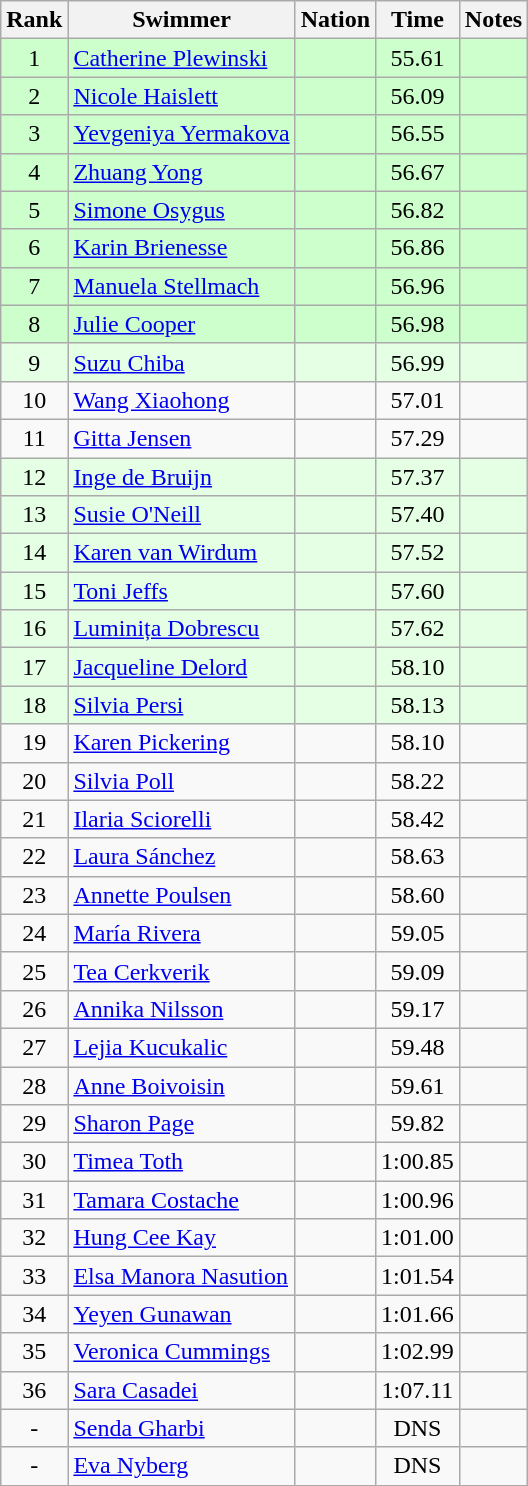<table class="wikitable sortable" style="text-align:center">
<tr>
<th>Rank</th>
<th>Swimmer</th>
<th>Nation</th>
<th>Time</th>
<th>Notes</th>
</tr>
<tr bgcolor=ccffcc>
<td>1</td>
<td align=left><a href='#'>Catherine Plewinski</a></td>
<td align=left></td>
<td>55.61</td>
<td></td>
</tr>
<tr bgcolor=ccffcc>
<td>2</td>
<td align=left><a href='#'>Nicole Haislett</a></td>
<td align=left></td>
<td>56.09</td>
<td></td>
</tr>
<tr bgcolor=ccffcc>
<td>3</td>
<td align=left><a href='#'>Yevgeniya Yermakova</a></td>
<td align=left></td>
<td>56.55</td>
<td></td>
</tr>
<tr bgcolor=ccffcc>
<td>4</td>
<td align=left><a href='#'>Zhuang Yong</a></td>
<td align=left></td>
<td>56.67</td>
<td></td>
</tr>
<tr bgcolor=ccffcc>
<td>5</td>
<td align=left><a href='#'>Simone Osygus</a></td>
<td align=left></td>
<td>56.82</td>
<td></td>
</tr>
<tr bgcolor=ccffcc>
<td>6</td>
<td align=left><a href='#'>Karin Brienesse</a></td>
<td align=left></td>
<td>56.86</td>
<td></td>
</tr>
<tr bgcolor=ccffcc>
<td>7</td>
<td align=left><a href='#'>Manuela Stellmach</a></td>
<td align=left></td>
<td>56.96</td>
<td></td>
</tr>
<tr bgcolor=ccffcc>
<td>8</td>
<td align=left><a href='#'>Julie Cooper</a></td>
<td align=left></td>
<td>56.98</td>
<td></td>
</tr>
<tr bgcolor=e5ffe5>
<td>9</td>
<td align=left><a href='#'>Suzu Chiba</a></td>
<td align=left></td>
<td>56.99</td>
<td></td>
</tr>
<tr>
<td>10</td>
<td align=left><a href='#'>Wang Xiaohong</a></td>
<td align=left></td>
<td>57.01</td>
<td></td>
</tr>
<tr>
<td>11</td>
<td align=left><a href='#'>Gitta Jensen</a></td>
<td align=left></td>
<td>57.29</td>
<td></td>
</tr>
<tr bgcolor=e5ffe5>
<td>12</td>
<td align=left><a href='#'>Inge de Bruijn</a></td>
<td align=left></td>
<td>57.37</td>
<td></td>
</tr>
<tr bgcolor=e5ffe5>
<td>13</td>
<td align=left><a href='#'>Susie O'Neill</a></td>
<td align=left></td>
<td>57.40</td>
<td></td>
</tr>
<tr bgcolor=e5ffe5>
<td>14</td>
<td align=left><a href='#'>Karen van Wirdum</a></td>
<td align=left></td>
<td>57.52</td>
<td></td>
</tr>
<tr bgcolor=e5ffe5>
<td>15</td>
<td align=left><a href='#'>Toni Jeffs</a></td>
<td align=left></td>
<td>57.60</td>
<td></td>
</tr>
<tr bgcolor=e5ffe5>
<td>16</td>
<td align=left><a href='#'>Luminița Dobrescu</a></td>
<td align=left></td>
<td>57.62</td>
<td></td>
</tr>
<tr bgcolor=e5ffe5>
<td>17</td>
<td align=left><a href='#'>Jacqueline Delord</a></td>
<td align=left></td>
<td>58.10</td>
<td></td>
</tr>
<tr bgcolor=e5ffe5>
<td>18</td>
<td align=left><a href='#'>Silvia Persi</a></td>
<td align=left></td>
<td>58.13</td>
<td></td>
</tr>
<tr>
<td>19</td>
<td align=left><a href='#'>Karen Pickering</a></td>
<td align=left></td>
<td>58.10</td>
<td></td>
</tr>
<tr>
<td>20</td>
<td align=left><a href='#'>Silvia Poll</a></td>
<td align=left></td>
<td>58.22</td>
<td></td>
</tr>
<tr>
<td>21</td>
<td align=left><a href='#'>Ilaria Sciorelli</a></td>
<td align=left></td>
<td>58.42</td>
<td></td>
</tr>
<tr>
<td>22</td>
<td align=left><a href='#'>Laura Sánchez</a></td>
<td align=left></td>
<td>58.63</td>
<td></td>
</tr>
<tr>
<td>23</td>
<td align=left><a href='#'>Annette Poulsen</a></td>
<td align=left></td>
<td>58.60</td>
<td></td>
</tr>
<tr>
<td>24</td>
<td align=left><a href='#'>María Rivera</a></td>
<td align=left></td>
<td>59.05</td>
<td></td>
</tr>
<tr>
<td>25</td>
<td align=left><a href='#'>Tea Cerkverik</a></td>
<td align=left></td>
<td>59.09</td>
<td></td>
</tr>
<tr>
<td>26</td>
<td align=left><a href='#'>Annika Nilsson</a></td>
<td align=left></td>
<td>59.17</td>
<td></td>
</tr>
<tr>
<td>27</td>
<td align=left><a href='#'>Lejia Kucukalic</a></td>
<td align=left></td>
<td>59.48</td>
<td></td>
</tr>
<tr>
<td>28</td>
<td align=left><a href='#'>Anne Boivoisin</a></td>
<td align=left></td>
<td>59.61</td>
<td></td>
</tr>
<tr>
<td>29</td>
<td align=left><a href='#'>Sharon Page</a></td>
<td align=left></td>
<td>59.82</td>
<td></td>
</tr>
<tr>
<td>30</td>
<td align=left><a href='#'>Timea Toth</a></td>
<td align=left></td>
<td>1:00.85</td>
<td></td>
</tr>
<tr>
<td>31</td>
<td align=left><a href='#'>Tamara Costache</a></td>
<td align=left></td>
<td>1:00.96</td>
<td></td>
</tr>
<tr>
<td>32</td>
<td align=left><a href='#'>Hung Cee Kay</a></td>
<td align=left></td>
<td>1:01.00</td>
<td></td>
</tr>
<tr>
<td>33</td>
<td align=left><a href='#'>Elsa Manora Nasution</a></td>
<td align=left></td>
<td>1:01.54</td>
<td></td>
</tr>
<tr>
<td>34</td>
<td align=left><a href='#'>Yeyen Gunawan</a></td>
<td align=left></td>
<td>1:01.66</td>
<td></td>
</tr>
<tr>
<td>35</td>
<td align=left><a href='#'>Veronica Cummings</a></td>
<td align=left></td>
<td>1:02.99</td>
<td></td>
</tr>
<tr>
<td>36</td>
<td align=left><a href='#'>Sara Casadei</a></td>
<td align=left></td>
<td>1:07.11</td>
<td></td>
</tr>
<tr>
<td>-</td>
<td align=left><a href='#'>Senda Gharbi</a></td>
<td align=left></td>
<td>DNS</td>
<td></td>
</tr>
<tr>
<td>-</td>
<td align=left><a href='#'>Eva Nyberg</a></td>
<td align=left></td>
<td>DNS</td>
<td></td>
</tr>
</table>
